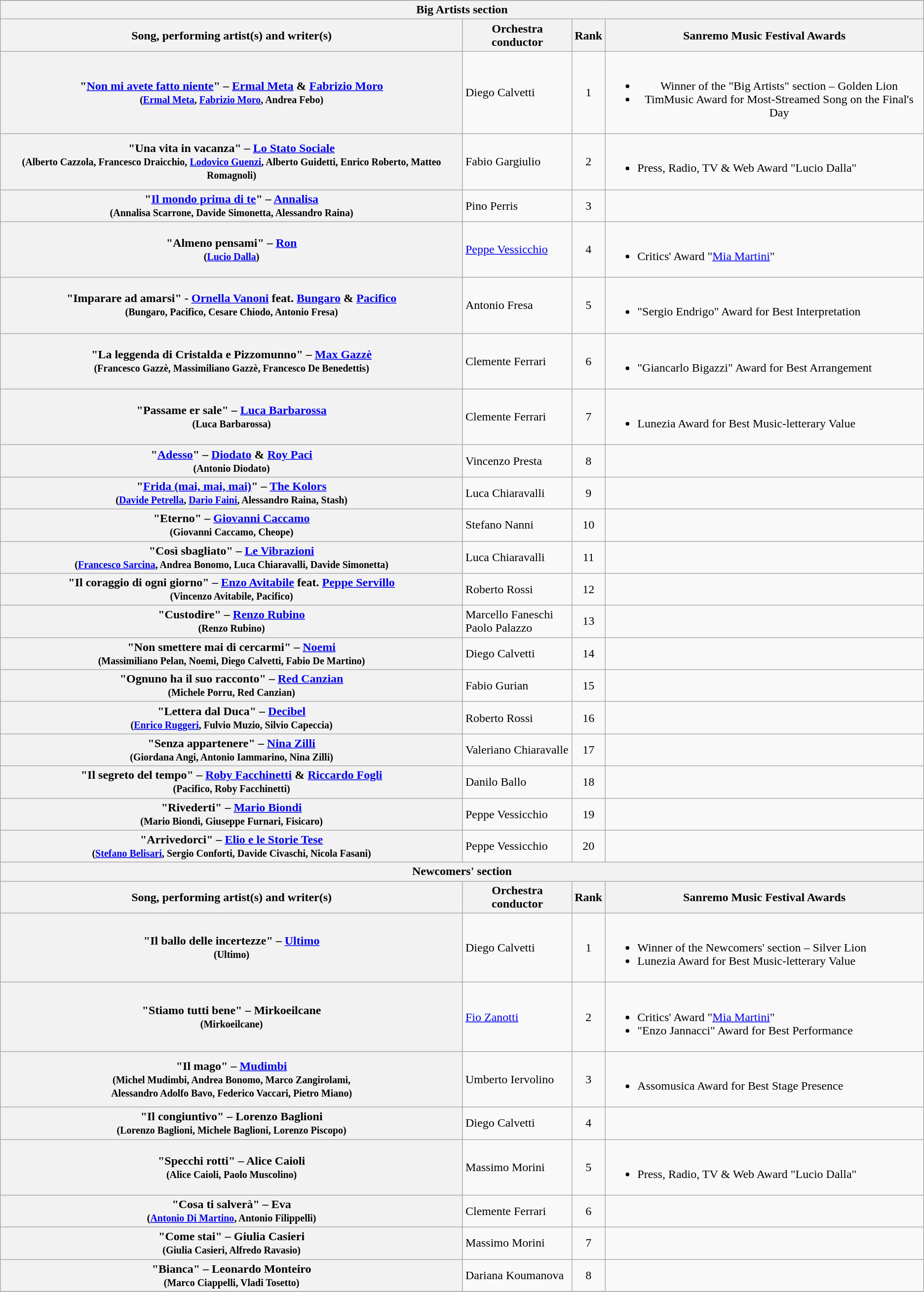<table class="plainrowheaders wikitable">
<tr>
</tr>
<tr>
<th colspan="4">Big Artists section</th>
</tr>
<tr>
<th>Song, performing artist(s) and writer(s)</th>
<th>Orchestra conductor</th>
<th>Rank</th>
<th>Sanremo Music Festival Awards</th>
</tr>
<tr>
<th scope="row">"<a href='#'>Non mi avete fatto niente</a>" – <a href='#'>Ermal Meta</a> & <a href='#'>Fabrizio Moro</a><br><small>(<a href='#'>Ermal Meta</a>, <a href='#'>Fabrizio Moro</a>, Andrea Febo)</small></th>
<td>Diego Calvetti</td>
<td style="text-align:center;">1</td>
<td style="text-align:center;"><br><ul><li>Winner of the "Big Artists" section – Golden Lion</li><li>TimMusic Award for Most-Streamed Song on the Final's Day</li></ul></td>
</tr>
<tr>
<th scope="row">"Una vita in vacanza" – <a href='#'>Lo Stato Sociale</a><br><small>(Alberto Cazzola, Francesco Draicchio, <a href='#'>Lodovico Guenzi</a>, Alberto Guidetti, Enrico Roberto,  Matteo Romagnoli)</small></th>
<td>Fabio Gargiulio</td>
<td style="text-align:center;">2</td>
<td><br><ul><li>Press, Radio, TV & Web Award "Lucio Dalla"</li></ul></td>
</tr>
<tr>
<th scope="row">"<a href='#'>Il mondo prima di te</a>" – <a href='#'>Annalisa</a><br><small>(Annalisa Scarrone, Davide Simonetta, Alessandro Raina)</small></th>
<td>Pino Perris</td>
<td style="text-align:center;">3</td>
<td></td>
</tr>
<tr>
<th scope="row">"Almeno pensami" – <a href='#'>Ron</a><br><small>(<a href='#'>Lucio Dalla</a>)</small></th>
<td><a href='#'>Peppe Vessicchio</a></td>
<td style="text-align:center;">4</td>
<td><br><ul><li>Critics' Award "<a href='#'>Mia Martini</a>"</li></ul></td>
</tr>
<tr>
<th scope="row">"Imparare ad amarsi" - <a href='#'>Ornella Vanoni</a> feat. <a href='#'>Bungaro</a> & <a href='#'>Pacifico</a><br><small>(Bungaro, Pacifico, Cesare Chiodo, Antonio Fresa)</small></th>
<td>Antonio Fresa</td>
<td style="text-align:center;">5</td>
<td><br><ul><li>"Sergio Endrigo" Award for Best Interpretation</li></ul></td>
</tr>
<tr>
<th scope="row">"La leggenda di Cristalda e Pizzomunno" – <a href='#'>Max Gazzè</a><br><small>(Francesco Gazzè, Massimiliano Gazzè, Francesco De Benedettis)</small></th>
<td>Clemente Ferrari</td>
<td style="text-align:center;">6</td>
<td><br><ul><li>"Giancarlo Bigazzi" Award for Best Arrangement</li></ul></td>
</tr>
<tr>
<th scope="row">"Passame er sale" – <a href='#'>Luca Barbarossa</a><br><small>(Luca Barbarossa)</small></th>
<td>Clemente Ferrari</td>
<td style="text-align:center;">7</td>
<td><br><ul><li>Lunezia Award for Best Music-letterary Value</li></ul></td>
</tr>
<tr>
<th scope="row">"<a href='#'>Adesso</a>" – <a href='#'>Diodato</a> & <a href='#'>Roy Paci</a><br><small>(Antonio Diodato)</small></th>
<td>Vincenzo Presta</td>
<td style="text-align:center;">8</td>
<td></td>
</tr>
<tr>
<th scope="row">"<a href='#'>Frida (mai, mai, mai)</a>" – <a href='#'>The Kolors</a><br><small>(<a href='#'>Davide Petrella</a>, <a href='#'>Dario Faini</a>, Alessandro Raina, Stash)</small></th>
<td>Luca Chiaravalli</td>
<td style="text-align:center;">9</td>
<td></td>
</tr>
<tr>
<th scope="row">"Eterno" – <a href='#'>Giovanni Caccamo</a><br><small>(Giovanni Caccamo, Cheope)</small></th>
<td>Stefano Nanni</td>
<td style="text-align:center;">10</td>
<td></td>
</tr>
<tr>
<th scope="row">"Così sbagliato" – <a href='#'>Le Vibrazioni</a><br><small>(<a href='#'>Francesco Sarcina</a>, Andrea Bonomo, Luca Chiaravalli, Davide Simonetta)</small></th>
<td>Luca Chiaravalli</td>
<td style="text-align:center;">11</td>
<td></td>
</tr>
<tr>
<th scope="row">"Il coraggio di ogni giorno" – <a href='#'>Enzo Avitabile</a> feat. <a href='#'>Peppe Servillo</a><br><small>(Vincenzo Avitabile, Pacifico)</small></th>
<td>Roberto Rossi</td>
<td style="text-align:center;">12</td>
<td></td>
</tr>
<tr>
<th scope="row">"Custodire" – <a href='#'>Renzo Rubino</a><br><small>(Renzo Rubino)</small></th>
<td>Marcello Faneschi<br>Paolo Palazzo</td>
<td style="text-align:center;">13</td>
<td></td>
</tr>
<tr>
<th scope="row">"Non smettere mai di cercarmi" – <a href='#'>Noemi</a><br><small>(Massimiliano Pelan, Noemi, Diego Calvetti, Fabio De Martino)</small></th>
<td>Diego Calvetti</td>
<td style="text-align:center;">14</td>
<td></td>
</tr>
<tr>
<th scope="row">"Ognuno ha il suo racconto" – <a href='#'>Red Canzian</a><br><small>(Michele Porru, Red Canzian)</small></th>
<td>Fabio Gurian</td>
<td style="text-align:center;">15</td>
<td></td>
</tr>
<tr>
<th scope="row">"Lettera dal Duca" – <a href='#'>Decibel</a><br><small>(<a href='#'>Enrico Ruggeri</a>, Fulvio Muzio, Silvio Capeccia)</small></th>
<td>Roberto Rossi</td>
<td style="text-align:center;">16</td>
<td></td>
</tr>
<tr>
<th scope="row">"Senza appartenere" – <a href='#'>Nina Zilli</a><br><small>(Giordana Angi, Antonio Iammarino, Nina Zilli)</small></th>
<td>Valeriano Chiaravalle</td>
<td style="text-align:center;">17</td>
<td></td>
</tr>
<tr>
<th scope="row">"Il segreto del tempo" – <a href='#'>Roby Facchinetti</a> & <a href='#'>Riccardo Fogli</a><br><small>(Pacifico, Roby Facchinetti)</small></th>
<td>Danilo Ballo</td>
<td style="text-align:center;">18</td>
<td></td>
</tr>
<tr>
<th scope="row">"Rivederti" – <a href='#'>Mario Biondi</a><br><small>(Mario Biondi, Giuseppe Furnari, Fisicaro)</small></th>
<td>Peppe Vessicchio</td>
<td style="text-align:center;">19</td>
<td></td>
</tr>
<tr>
<th scope="row">"Arrivedorci" – <a href='#'>Elio e le Storie Tese</a><br><small>(<a href='#'>Stefano Belisari</a>, Sergio Conforti, Davide Civaschi, Nicola Fasani)</small></th>
<td>Peppe Vessicchio</td>
<td style="text-align:center;">20</td>
<td></td>
</tr>
<tr>
<th colspan="4">Newcomers' section</th>
</tr>
<tr>
<th>Song, performing artist(s) and writer(s)</th>
<th>Orchestra conductor</th>
<th>Rank</th>
<th>Sanremo Music Festival Awards</th>
</tr>
<tr>
<th scope="row">"Il ballo delle incertezze" – <a href='#'>Ultimo</a><br><small>(Ultimo)</small></th>
<td>Diego Calvetti</td>
<td style="text-align:center;">1</td>
<td><br><ul><li>Winner of the Newcomers' section – Silver Lion</li><li>Lunezia Award for Best Music-letterary Value</li></ul></td>
</tr>
<tr>
<th scope="row">"Stiamo tutti bene" – Mirkoeilcane<br><small>(Mirkoeilcane)</small></th>
<td><a href='#'>Fio Zanotti</a></td>
<td style="text-align:center;">2</td>
<td><br><ul><li>Critics' Award "<a href='#'>Mia Martini</a>"</li><li>"Enzo Jannacci" Award for Best Performance</li></ul></td>
</tr>
<tr>
<th scope="row">"Il mago" – <a href='#'>Mudimbi</a><br><small>(Michel Mudimbi, Andrea Bonomo, Marco Zangirolami,<br>Alessandro Adolfo Bavo, Federico Vaccari, Pietro Miano)</small></th>
<td>Umberto Iervolino</td>
<td style="text-align:center;">3</td>
<td><br><ul><li>Assomusica Award for Best Stage Presence</li></ul></td>
</tr>
<tr>
<th scope="row">"Il congiuntivo" – Lorenzo Baglioni<br><small>(Lorenzo Baglioni, Michele Baglioni, Lorenzo Piscopo)</small></th>
<td>Diego Calvetti</td>
<td style="text-align:center;">4</td>
<td></td>
</tr>
<tr>
<th scope="row">"Specchi rotti" – Alice Caioli<br><small>(Alice Caioli, Paolo Muscolino)</small></th>
<td>Massimo Morini</td>
<td style="text-align:center;">5</td>
<td><br><ul><li>Press, Radio, TV & Web Award "Lucio Dalla"</li></ul></td>
</tr>
<tr>
<th scope="row">"Cosa ti salverà" – Eva<br><small>(<a href='#'>Antonio Di Martino</a>, Antonio Filippelli)</small></th>
<td>Clemente Ferrari</td>
<td style="text-align:center;">6</td>
<td></td>
</tr>
<tr>
<th scope="row">"Come stai" – Giulia Casieri<br><small>(Giulia Casieri, Alfredo Ravasio)</small></th>
<td>Massimo Morini</td>
<td style="text-align:center;">7</td>
<td></td>
</tr>
<tr>
<th scope="row">"Bianca" – Leonardo Monteiro<br><small>(Marco Ciappelli, Vladi Tosetto)</small></th>
<td>Dariana Koumanova</td>
<td style="text-align:center;">8</td>
<td></td>
</tr>
<tr>
</tr>
</table>
